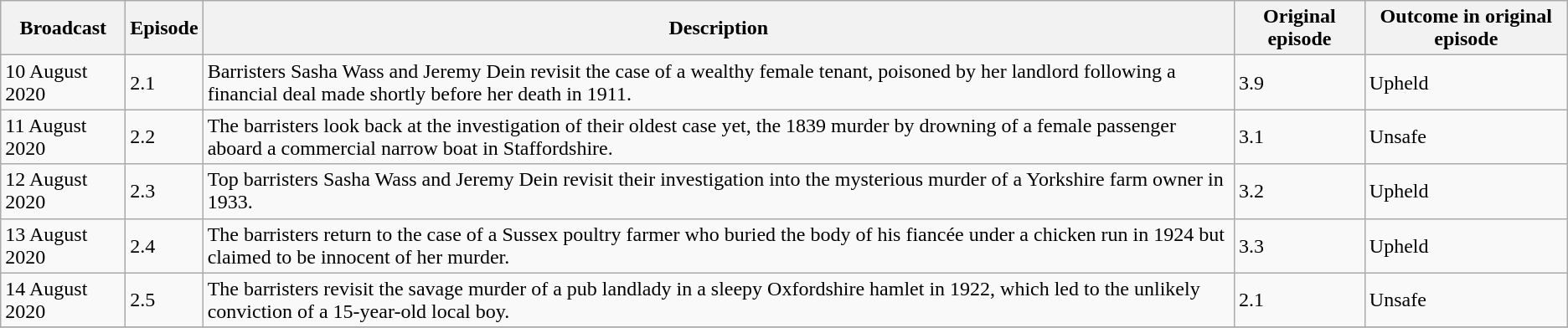<table class="wikitable">
<tr>
<th>Broadcast</th>
<th>Episode</th>
<th>Description</th>
<th>Original episode</th>
<th>Outcome in original episode</th>
</tr>
<tr>
<td>10 August 2020</td>
<td>2.1</td>
<td>Barristers Sasha Wass and Jeremy Dein revisit the case of a wealthy female tenant, poisoned by her landlord following a financial deal made shortly before her death in 1911.</td>
<td>3.9</td>
<td>Upheld</td>
</tr>
<tr>
<td>11 August 2020</td>
<td>2.2</td>
<td>The barristers look back at the investigation of their oldest case yet, the 1839 murder by drowning of a female passenger aboard a commercial narrow boat in Staffordshire.</td>
<td>3.1</td>
<td>Unsafe</td>
</tr>
<tr>
<td>12 August 2020</td>
<td>2.3</td>
<td>Top barristers Sasha Wass and Jeremy Dein revisit their investigation into the mysterious murder of a Yorkshire farm owner in 1933.</td>
<td>3.2</td>
<td>Upheld</td>
</tr>
<tr>
<td>13 August 2020</td>
<td>2.4</td>
<td>The barristers return to the case of a Sussex poultry farmer who buried the body of his fiancée under a chicken run in 1924 but claimed to be innocent of her murder.</td>
<td>3.3</td>
<td>Upheld</td>
</tr>
<tr>
<td>14 August 2020</td>
<td>2.5</td>
<td>The barristers revisit the savage murder of a pub landlady in a sleepy Oxfordshire hamlet in 1922, which led to the unlikely conviction of a 15-year-old local boy.</td>
<td>2.1</td>
<td>Unsafe</td>
</tr>
<tr>
</tr>
</table>
